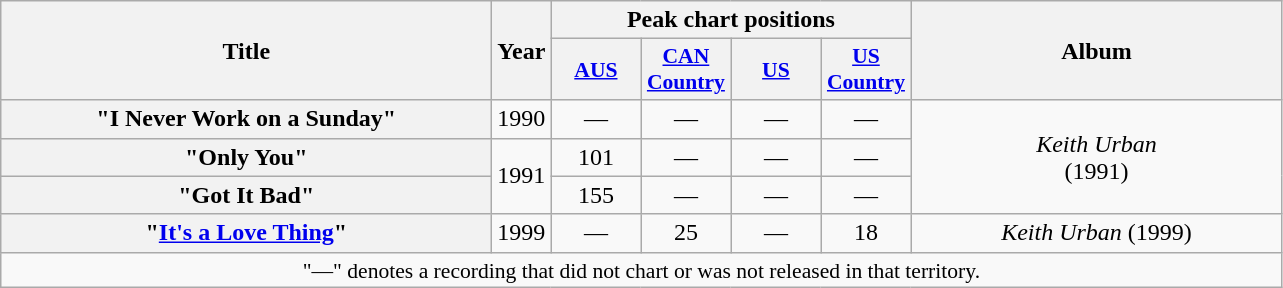<table class="wikitable plainrowheaders" style="text-align:center;" border="1">
<tr>
<th scope="col" rowspan="2" style="width:20em;">Title</th>
<th scope="col" rowspan="2">Year</th>
<th scope="col" colspan="4">Peak chart positions</th>
<th scope="col" rowspan="2" style="width:15em;">Album</th>
</tr>
<tr>
<th scope="col" style="width:3.7em;font-size:90%;"><a href='#'>AUS</a><br></th>
<th scope="col" style="width:3.7em;font-size:90%;"><a href='#'>CAN<br>Country</a><br></th>
<th scope="col" style="width:3.7em;font-size:90%;"><a href='#'>US</a><br></th>
<th scope="col" style="width:3.7em;font-size:90%;"><a href='#'>US<br>Country</a><br></th>
</tr>
<tr>
<th scope="row">"I Never Work on a Sunday"</th>
<td>1990</td>
<td>—</td>
<td>—</td>
<td>—</td>
<td>—</td>
<td rowspan="3"><em>Keith Urban</em><br>(1991)</td>
</tr>
<tr>
<th scope="row">"Only You"</th>
<td rowspan="2">1991</td>
<td>101</td>
<td>—</td>
<td>—</td>
<td>—</td>
</tr>
<tr>
<th scope="row">"Got It Bad"</th>
<td>155</td>
<td>—</td>
<td>—</td>
<td>—</td>
</tr>
<tr>
<th scope="row">"<a href='#'>It's a Love Thing</a>"</th>
<td>1999</td>
<td>—</td>
<td>25</td>
<td>—</td>
<td>18</td>
<td><em>Keith Urban</em> (1999)</td>
</tr>
<tr>
<td colspan="7" style="font-size:90%">"—" denotes a recording that did not chart or was not released in that territory.</td>
</tr>
</table>
